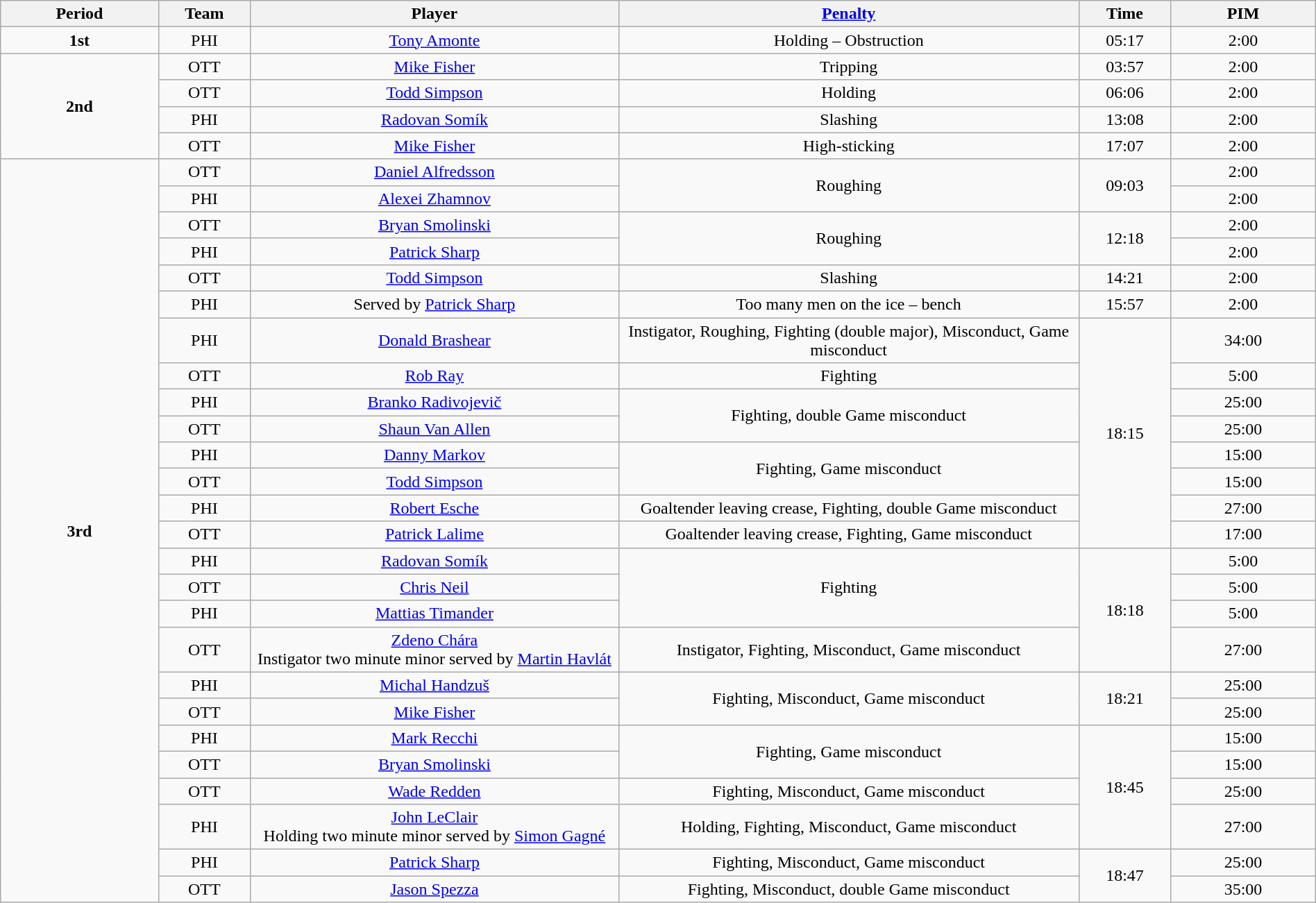<table class="wikitable" style="width:100%;text-align: center;">
<tr>
<th width="12%">Period</th>
<th width="7%">Team</th>
<th width="28%">Player</th>
<th width="35%"><a href='#'>Penalty</a></th>
<th width="7%">Time</th>
<th width="11%">PIM</th>
</tr>
<tr>
<td align=center><strong>1st</strong></td>
<td>PHI</td>
<td><a href='#'>Tony Amonte</a></td>
<td>Holding – Obstruction</td>
<td>05:17</td>
<td>2:00</td>
</tr>
<tr>
<td align=center rowspan="4"><strong>2nd</strong></td>
<td>OTT</td>
<td><a href='#'>Mike Fisher</a></td>
<td>Tripping</td>
<td>03:57</td>
<td>2:00</td>
</tr>
<tr>
<td>OTT</td>
<td><a href='#'>Todd Simpson</a></td>
<td>Holding</td>
<td>06:06</td>
<td>2:00</td>
</tr>
<tr>
<td>PHI</td>
<td><a href='#'>Radovan Somík</a></td>
<td>Slashing</td>
<td>13:08</td>
<td>2:00</td>
</tr>
<tr>
<td>OTT</td>
<td><a href='#'>Mike Fisher</a></td>
<td>High-sticking</td>
<td>17:07</td>
<td>2:00</td>
</tr>
<tr>
<td align=center rowspan="27"><strong>3rd</strong></td>
<td>OTT</td>
<td><a href='#'>Daniel Alfredsson</a></td>
<td rowspan="2">Roughing</td>
<td rowspan="2">09:03</td>
<td>2:00</td>
</tr>
<tr>
<td>PHI</td>
<td><a href='#'>Alexei Zhamnov</a></td>
<td>2:00</td>
</tr>
<tr>
<td>OTT</td>
<td><a href='#'>Bryan Smolinski</a></td>
<td rowspan="2">Roughing</td>
<td rowspan="2">12:18</td>
<td>2:00</td>
</tr>
<tr>
<td>PHI</td>
<td><a href='#'>Patrick Sharp</a></td>
<td>2:00</td>
</tr>
<tr>
<td>OTT</td>
<td><a href='#'>Todd Simpson</a></td>
<td>Slashing</td>
<td>14:21</td>
<td>2:00</td>
</tr>
<tr>
<td>PHI</td>
<td>Served by <a href='#'>Patrick Sharp</a></td>
<td>Too many men on the ice – bench</td>
<td>15:57</td>
<td>2:00</td>
</tr>
<tr>
<td>PHI</td>
<td><a href='#'>Donald Brashear</a></td>
<td>Instigator, Roughing, Fighting (double major), Misconduct, Game misconduct</td>
<td rowspan="8">18:15</td>
<td>34:00</td>
</tr>
<tr>
<td>OTT</td>
<td><a href='#'>Rob Ray</a></td>
<td>Fighting</td>
<td>5:00</td>
</tr>
<tr>
<td>PHI</td>
<td><a href='#'>Branko Radivojevič</a></td>
<td rowspan="2">Fighting, double Game misconduct</td>
<td>25:00</td>
</tr>
<tr>
<td>OTT</td>
<td><a href='#'>Shaun Van Allen</a></td>
<td>25:00</td>
</tr>
<tr>
<td>PHI</td>
<td><a href='#'>Danny Markov</a></td>
<td rowspan="2">Fighting, Game misconduct</td>
<td>15:00</td>
</tr>
<tr>
<td>OTT</td>
<td><a href='#'>Todd Simpson</a></td>
<td>15:00</td>
</tr>
<tr>
<td>PHI</td>
<td><a href='#'>Robert Esche</a></td>
<td>Goaltender leaving crease, Fighting, double Game misconduct</td>
<td>27:00</td>
</tr>
<tr>
<td>OTT</td>
<td><a href='#'>Patrick Lalime</a></td>
<td>Goaltender leaving crease, Fighting, Game misconduct</td>
<td>17:00</td>
</tr>
<tr>
<td>PHI</td>
<td><a href='#'>Radovan Somík</a></td>
<td rowspan="3">Fighting</td>
<td rowspan="4">18:18</td>
<td>5:00</td>
</tr>
<tr>
<td>OTT</td>
<td><a href='#'>Chris Neil</a></td>
<td>5:00</td>
</tr>
<tr>
<td>PHI</td>
<td><a href='#'>Mattias Timander</a></td>
<td>5:00</td>
</tr>
<tr>
<td>OTT</td>
<td><a href='#'>Zdeno Chára</a><br>Instigator two minute minor served by <a href='#'>Martin Havlát</a></td>
<td>Instigator, Fighting, Misconduct, Game misconduct</td>
<td>27:00</td>
</tr>
<tr>
<td>PHI</td>
<td><a href='#'>Michal Handzuš</a></td>
<td rowspan="2">Fighting, Misconduct, Game misconduct</td>
<td rowspan="2">18:21</td>
<td>25:00</td>
</tr>
<tr>
<td>OTT</td>
<td><a href='#'>Mike Fisher</a></td>
<td>25:00</td>
</tr>
<tr>
<td>PHI</td>
<td><a href='#'>Mark Recchi</a></td>
<td rowspan="2">Fighting, Game misconduct</td>
<td rowspan="4">18:45</td>
<td>15:00</td>
</tr>
<tr>
<td>OTT</td>
<td><a href='#'>Bryan Smolinski</a></td>
<td>15:00</td>
</tr>
<tr>
<td>OTT</td>
<td><a href='#'>Wade Redden</a></td>
<td>Fighting, Misconduct, Game misconduct</td>
<td>25:00</td>
</tr>
<tr>
<td>PHI</td>
<td><a href='#'>John LeClair</a><br>Holding two minute minor served by <a href='#'>Simon Gagné</a></td>
<td>Holding, Fighting, Misconduct, Game misconduct</td>
<td>27:00</td>
</tr>
<tr>
<td>PHI</td>
<td><a href='#'>Patrick Sharp</a></td>
<td>Fighting, Misconduct, Game misconduct</td>
<td rowspan="2">18:47</td>
<td>25:00</td>
</tr>
<tr>
<td>OTT</td>
<td><a href='#'>Jason Spezza</a></td>
<td>Fighting, Misconduct, double Game misconduct</td>
<td>35:00</td>
</tr>
</table>
